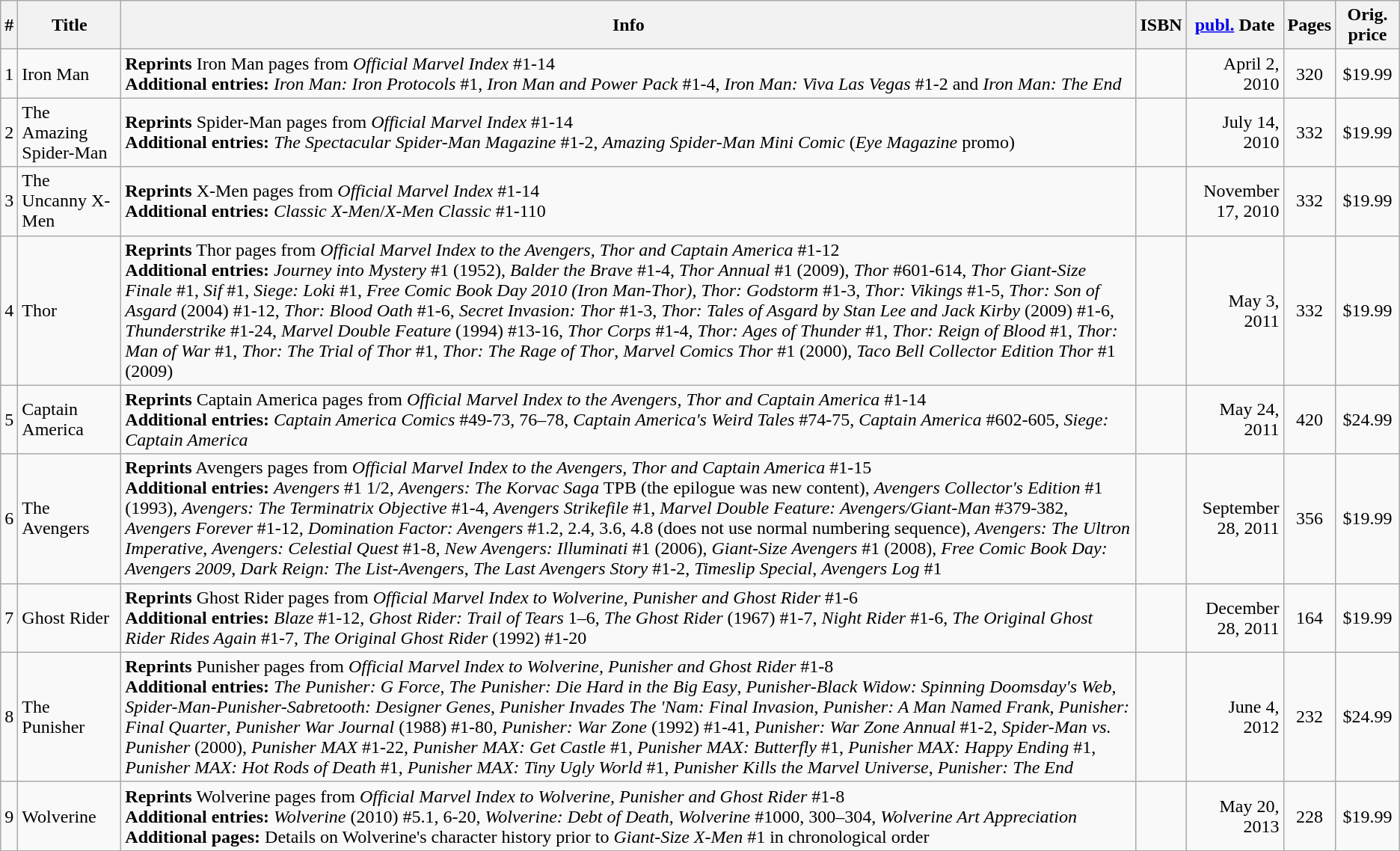<table class="wikitable">
<tr>
<th>#</th>
<th>Title</th>
<th>Info</th>
<th>ISBN</th>
<th><a href='#'>publ.</a> Date</th>
<th>Pages</th>
<th>Orig. price</th>
</tr>
<tr align="center">
<td>1</td>
<td align="left">Iron Man</td>
<td align="left"><strong>Reprints</strong> Iron Man pages from <em>Official Marvel Index</em> #1-14 <br> <strong>Additional entries:</strong> <em>Iron Man: Iron Protocols</em> #1, <em>Iron Man and Power Pack</em> #1-4, <em>Iron Man: Viva Las Vegas</em> #1-2 and <em>Iron Man: The End</em></td>
<td></td>
<td align="right">April 2, 2010</td>
<td>320</td>
<td>$19.99</td>
</tr>
<tr align="center">
<td>2</td>
<td align="left">The Amazing Spider-Man</td>
<td align="left"><strong>Reprints</strong> Spider-Man pages from <em>Official Marvel Index</em> #1-14 <br> <strong>Additional entries:</strong> <em>The Spectacular Spider-Man Magazine</em> #1-2, <em>Amazing Spider-Man Mini Comic</em> (<em>Eye Magazine</em> promo)</td>
<td></td>
<td align="right">July 14, 2010</td>
<td>332</td>
<td>$19.99</td>
</tr>
<tr align="center">
<td>3</td>
<td align="left">The Uncanny X-Men</td>
<td align="left"><strong>Reprints</strong> X-Men pages from <em>Official Marvel Index</em> #1-14 <br> <strong>Additional entries:</strong> <em>Classic X-Men</em>/<em>X-Men Classic</em> #1-110</td>
<td></td>
<td align="right">November 17, 2010</td>
<td>332</td>
<td>$19.99</td>
</tr>
<tr align="center">
<td>4</td>
<td align="left">Thor</td>
<td align="left"><strong>Reprints</strong> Thor pages from <em>Official Marvel Index to the Avengers, Thor and Captain America</em> #1-12 <br> <strong>Additional entries:</strong> <em>Journey into Mystery</em> #1 (1952), <em>Balder the Brave</em> #1-4, <em>Thor Annual</em> #1 (2009), <em>Thor</em> #601-614, <em>Thor Giant-Size Finale</em> #1, <em>Sif</em> #1, <em>Siege: Loki</em> #1, <em>Free Comic Book Day 2010 (Iron Man-Thor)</em>, <em>Thor: Godstorm</em> #1-3, <em>Thor: Vikings</em> #1-5, <em>Thor: Son of Asgard</em> (2004) #1-12, <em>Thor: Blood Oath</em> #1-6, <em>Secret Invasion: Thor</em> #1-3, <em>Thor: Tales of Asgard by Stan Lee and Jack Kirby</em> (2009) #1-6, <em>Thunderstrike</em> #1-24, <em>Marvel Double Feature</em> (1994) #13-16, <em>Thor Corps</em> #1-4, <em>Thor: Ages of Thunder</em> #1, <em>Thor: Reign of Blood</em> #1, <em>Thor: Man of War</em> #1, <em>Thor: The Trial of Thor</em> #1, <em>Thor: The Rage of Thor</em>, <em>Marvel Comics Thor</em> #1 (2000), <em>Taco Bell Collector Edition Thor</em> #1 (2009)</td>
<td></td>
<td align="right">May 3, 2011</td>
<td>332</td>
<td>$19.99</td>
</tr>
<tr align="center">
<td>5</td>
<td align="left">Captain America</td>
<td align="left"><strong>Reprints</strong> Captain America pages from <em>Official Marvel Index to the Avengers, Thor and Captain America</em> #1-14 <br> <strong>Additional entries:</strong> <em>Captain America Comics</em> #49-73, 76–78, <em>Captain America's Weird Tales</em> #74-75, <em>Captain America</em> #602-605, <em>Siege: Captain America</em></td>
<td></td>
<td align="right">May 24, 2011</td>
<td>420</td>
<td>$24.99</td>
</tr>
<tr align="center">
<td>6</td>
<td align="left">The Avengers</td>
<td align="left"><strong>Reprints</strong> Avengers pages from <em>Official Marvel Index to the Avengers, Thor and Captain America</em> #1-15 <br> <strong>Additional entries:</strong> <em>Avengers</em> #1 1/2, <em>Avengers: The Korvac Saga</em> TPB (the epilogue was new content), <em>Avengers Collector's Edition</em> #1 (1993), <em>Avengers: The Terminatrix Objective</em> #1-4, <em>Avengers Strikefile</em> #1, <em>Marvel Double Feature: Avengers/Giant-Man</em> #379-382, <em>Avengers Forever</em> #1-12, <em>Domination Factor: Avengers</em> #1.2, 2.4, 3.6, 4.8 (does not use normal numbering sequence), <em>Avengers: The Ultron Imperative</em>, <em>Avengers: Celestial Quest</em> #1-8, <em>New Avengers: Illuminati</em> #1 (2006), <em>Giant-Size Avengers</em> #1 (2008), <em>Free Comic Book Day: Avengers 2009</em>, <em>Dark Reign: The List-Avengers</em>, <em>The Last Avengers Story</em> #1-2, <em>Timeslip Special</em>, <em>Avengers Log</em> #1</td>
<td></td>
<td align="right">September 28, 2011</td>
<td>356</td>
<td>$19.99</td>
</tr>
<tr align="center">
<td>7</td>
<td align="left">Ghost Rider</td>
<td align="left"><strong>Reprints</strong> Ghost Rider pages from <em>Official Marvel Index to Wolverine, Punisher and Ghost Rider</em> #1-6 <br> <strong>Additional entries:</strong> <em>Blaze</em> #1-12, <em>Ghost Rider: Trail of Tears</em> 1–6, <em>The Ghost Rider</em> (1967) #1-7, <em>Night Rider</em> #1-6, <em>The Original Ghost Rider Rides Again</em> #1-7, <em>The Original Ghost Rider</em> (1992) #1-20</td>
<td></td>
<td align="right">December 28, 2011</td>
<td>164</td>
<td>$19.99</td>
</tr>
<tr align="center">
<td>8</td>
<td align="left">The Punisher</td>
<td align="left"><strong>Reprints</strong> Punisher pages from <em>Official Marvel Index to Wolverine, Punisher and Ghost Rider</em> #1-8 <br> <strong>Additional entries:</strong> <em>The Punisher: G Force</em>, <em>The Punisher: Die Hard in the Big Easy</em>, <em>Punisher-Black Widow: Spinning Doomsday's Web</em>, <em>Spider-Man-Punisher-Sabretooth: Designer Genes</em>, <em>Punisher Invades The 'Nam: Final Invasion</em>, <em>Punisher: A Man Named Frank</em>, <em>Punisher: Final Quarter</em>, <em>Punisher War Journal</em> (1988) #1-80, <em>Punisher: War Zone</em> (1992) #1-41, <em>Punisher: War Zone Annual</em> #1-2, <em>Spider-Man vs. Punisher</em> (2000), <em>Punisher MAX</em> #1-22, <em>Punisher MAX: Get Castle</em> #1, <em>Punisher MAX: Butterfly</em> #1, <em>Punisher MAX: Happy Ending</em> #1, <em>Punisher MAX: Hot Rods of Death</em> #1, <em>Punisher MAX: Tiny Ugly World</em> #1, <em>Punisher Kills the Marvel Universe</em>, <em>Punisher: The End</em></td>
<td></td>
<td align="right">June 4, 2012</td>
<td>232</td>
<td>$24.99</td>
</tr>
<tr align="center">
<td>9</td>
<td align="left">Wolverine</td>
<td align="left"><strong>Reprints</strong> Wolverine pages from <em>Official Marvel Index to Wolverine, Punisher and Ghost Rider</em> #1-8 <br> <strong>Additional entries:</strong> <em>Wolverine</em> (2010) #5.1, 6-20, <em>Wolverine: Debt of Death</em>,  <em>Wolverine</em> #1000, 300–304, <em>Wolverine Art Appreciation</em> <br> <strong>Additional pages:</strong> Details on Wolverine's character history prior to <em>Giant-Size X-Men</em> #1 in chronological order</td>
<td></td>
<td align="right">May 20, 2013</td>
<td>228</td>
<td>$19.99</td>
</tr>
</table>
